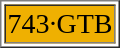<table border=1>
<tr size=40>
<td style="background:#EFB001; font-size: 14pt; color: black">743·GTB</td>
</tr>
</table>
